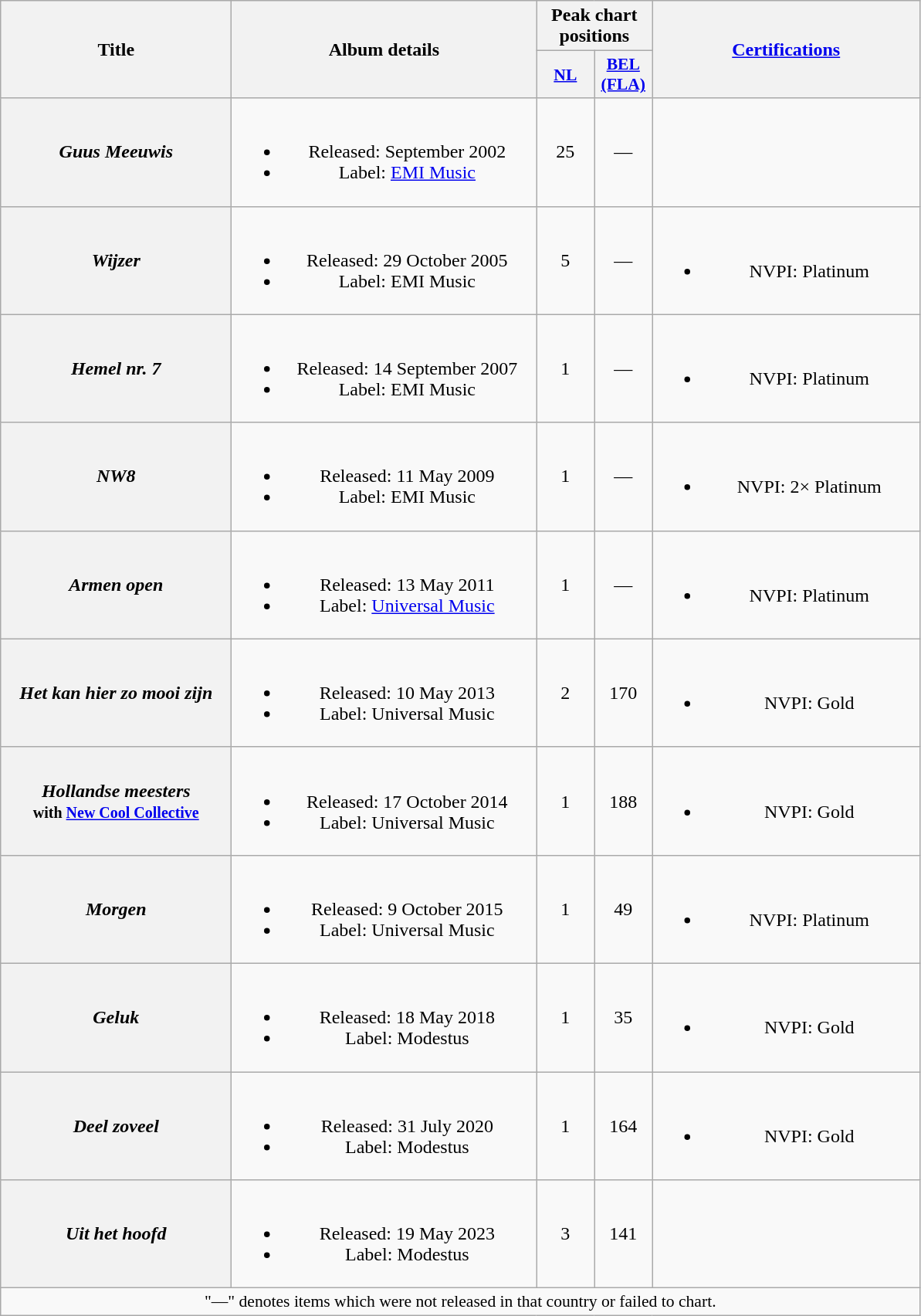<table class="wikitable plainrowheaders" style="text-align:center;" border="1">
<tr>
<th scope="col" rowspan="2" style="width:12em;">Title</th>
<th scope="col" rowspan="2" style="width:16em;">Album details</th>
<th scope="col" colspan="2">Peak chart positions</th>
<th scope="col" rowspan="2" style="width:14em;"><a href='#'>Certifications</a></th>
</tr>
<tr>
<th scope="col" style="width:3em;font-size:90%;"><a href='#'>NL</a><br></th>
<th scope="col" style="width:3em;font-size:90%;"><a href='#'>BEL<br>(FLA)</a><br></th>
</tr>
<tr>
<th scope="row"><em>Guus Meeuwis</em></th>
<td><br><ul><li>Released: September 2002</li><li>Label: <a href='#'>EMI Music</a></li></ul></td>
<td>25</td>
<td>—</td>
<td></td>
</tr>
<tr>
<th scope="row"><em>Wijzer</em></th>
<td><br><ul><li>Released: 29 October 2005</li><li>Label: EMI Music</li></ul></td>
<td>5</td>
<td>—</td>
<td><br><ul><li>NVPI: Platinum</li></ul></td>
</tr>
<tr>
<th scope="row"><em>Hemel nr. 7</em></th>
<td><br><ul><li>Released: 14 September 2007</li><li>Label: EMI Music</li></ul></td>
<td>1</td>
<td>—</td>
<td><br><ul><li>NVPI: Platinum</li></ul></td>
</tr>
<tr>
<th scope="row"><em>NW8</em></th>
<td><br><ul><li>Released: 11 May 2009</li><li>Label: EMI Music</li></ul></td>
<td>1</td>
<td>—</td>
<td><br><ul><li>NVPI: 2× Platinum</li></ul></td>
</tr>
<tr>
<th scope="row"><em>Armen open</em></th>
<td><br><ul><li>Released: 13 May 2011</li><li>Label: <a href='#'>Universal Music</a></li></ul></td>
<td>1</td>
<td>—</td>
<td><br><ul><li>NVPI: Platinum</li></ul></td>
</tr>
<tr>
<th scope="row"><em>Het kan hier zo mooi zijn</em></th>
<td><br><ul><li>Released: 10 May 2013</li><li>Label: Universal Music</li></ul></td>
<td>2</td>
<td>170</td>
<td><br><ul><li>NVPI: Gold</li></ul></td>
</tr>
<tr>
<th scope="row"><em>Hollandse meesters</em> <br><small>with <a href='#'>New Cool Collective</a></small></th>
<td><br><ul><li>Released: 17 October 2014</li><li>Label: Universal Music</li></ul></td>
<td>1</td>
<td>188</td>
<td><br><ul><li>NVPI: Gold</li></ul></td>
</tr>
<tr>
<th scope="row"><em>Morgen</em></th>
<td><br><ul><li>Released: 9 October 2015</li><li>Label: Universal Music</li></ul></td>
<td>1</td>
<td>49</td>
<td><br><ul><li>NVPI: Platinum</li></ul></td>
</tr>
<tr>
<th scope="row"><em>Geluk</em></th>
<td><br><ul><li>Released: 18 May 2018</li><li>Label: Modestus</li></ul></td>
<td>1</td>
<td>35</td>
<td><br><ul><li>NVPI: Gold</li></ul></td>
</tr>
<tr>
<th scope="row"><em>Deel zoveel</em></th>
<td><br><ul><li>Released: 31 July 2020</li><li>Label: Modestus</li></ul></td>
<td>1</td>
<td>164</td>
<td><br><ul><li>NVPI: Gold</li></ul></td>
</tr>
<tr>
<th scope="row"><em>Uit het hoofd</em></th>
<td><br><ul><li>Released: 19 May 2023</li><li>Label: Modestus</li></ul></td>
<td>3</td>
<td>141</td>
<td></td>
</tr>
<tr>
<td colspan="5" align="center" style="font-size:90%;">"—" denotes items which were not released in that country or failed to chart.</td>
</tr>
</table>
